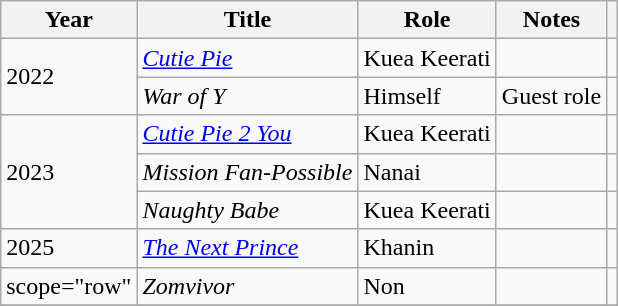<table class="wikitable sortable plainrowheaders">
<tr>
<th scope="col">Year</th>
<th scope="col">Title</th>
<th scope="col">Role</th>
<th scope="col">Notes</th>
<th scope="col" class="unsortable"></th>
</tr>
<tr>
<td rowspan="2" scope="row">2022</td>
<td><em><a href='#'>Cutie Pie</a></em></td>
<td>Kuea Keerati</td>
<td></td>
<td></td>
</tr>
<tr>
<td><em>War of Y</em></td>
<td>Himself</td>
<td>Guest role</td>
<td></td>
</tr>
<tr>
<td rowspan="3" scope="row">2023</td>
<td><em><a href='#'>Cutie Pie 2 You</a></em></td>
<td>Kuea Keerati</td>
<td></td>
<td></td>
</tr>
<tr>
<td><em>Mission Fan-Possible</em></td>
<td>Nanai</td>
<td></td>
<td></td>
</tr>
<tr>
<td><em>Naughty Babe</em></td>
<td>Kuea Keerati</td>
<td></td>
<td></td>
</tr>
<tr>
<td scope="row">2025</td>
<td><em><a href='#'>The Next Prince</a></em></td>
<td>Khanin</td>
<td></td>
<td></td>
</tr>
<tr>
<td>scope="row" </td>
<td><em>Zomvivor</em></td>
<td>Non</td>
<td></td>
<td></td>
</tr>
<tr>
</tr>
</table>
